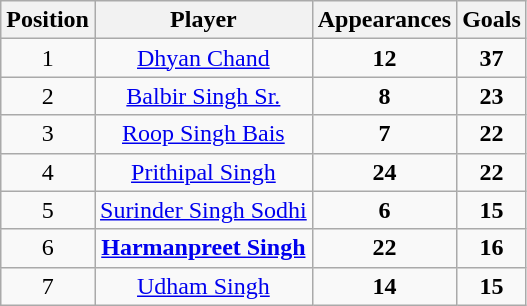<table class="wikitable" style="text-align: center">
<tr>
<th>Position</th>
<th>Player</th>
<th>Appearances</th>
<th>Goals</th>
</tr>
<tr>
<td>1</td>
<td><a href='#'>Dhyan Chand</a></td>
<td><strong>12</strong></td>
<td><strong>37</strong></td>
</tr>
<tr>
<td>2</td>
<td><a href='#'>Balbir Singh Sr.</a></td>
<td><strong>8</strong></td>
<td><strong>23</strong></td>
</tr>
<tr>
<td>3</td>
<td><a href='#'>Roop Singh Bais</a></td>
<td><strong>7</strong></td>
<td><strong>22</strong></td>
</tr>
<tr>
<td>4</td>
<td><a href='#'>Prithipal Singh</a></td>
<td><strong>24</strong></td>
<td><strong>22</strong></td>
</tr>
<tr>
<td>5</td>
<td><a href='#'>Surinder Singh Sodhi</a></td>
<td><strong>6</strong></td>
<td><strong>15</strong></td>
</tr>
<tr>
<td>6</td>
<td><strong><a href='#'>Harmanpreet Singh</a></strong></td>
<td><strong>22</strong></td>
<td><strong>16</strong></td>
</tr>
<tr>
<td>7</td>
<td><a href='#'>Udham Singh</a></td>
<td><strong>14</strong></td>
<td><strong>15</strong></td>
</tr>
</table>
